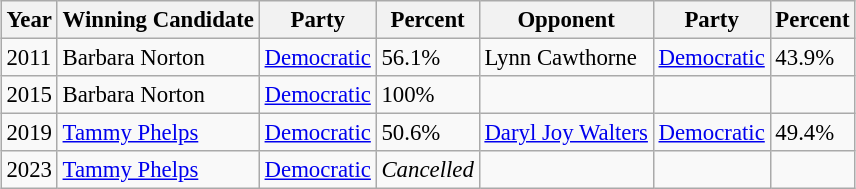<table class="wikitable" style="margin:0.5em auto; font-size:95%;">
<tr>
<th>Year</th>
<th>Winning Candidate</th>
<th>Party</th>
<th>Percent</th>
<th>Opponent</th>
<th>Party</th>
<th>Percent</th>
</tr>
<tr>
<td>2011</td>
<td>Barbara Norton</td>
<td><a href='#'>Democratic</a></td>
<td>56.1%</td>
<td>Lynn Cawthorne</td>
<td><a href='#'>Democratic</a></td>
<td>43.9%</td>
</tr>
<tr>
<td>2015</td>
<td>Barbara Norton</td>
<td><a href='#'>Democratic</a></td>
<td>100%</td>
<td></td>
<td></td>
<td></td>
</tr>
<tr>
<td>2019</td>
<td><a href='#'>Tammy Phelps</a></td>
<td><a href='#'>Democratic</a></td>
<td>50.6%</td>
<td><a href='#'>Daryl Joy Walters</a></td>
<td><a href='#'>Democratic</a></td>
<td>49.4%</td>
</tr>
<tr>
<td>2023</td>
<td><a href='#'>Tammy Phelps</a></td>
<td><a href='#'>Democratic</a></td>
<td><em>Cancelled</em></td>
<td></td>
<td></td>
<td></td>
</tr>
</table>
